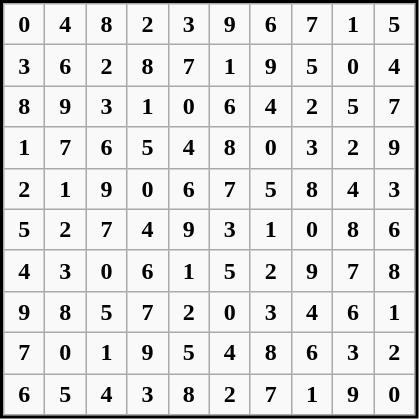<table class="wikitable" style="text-align:center;font-weight:bold;width:275px;height:275px;outline:2px solid;">
<tr>
<td>0</td>
<td>4</td>
<td>8</td>
<td>2</td>
<td>3</td>
<td>9</td>
<td>6</td>
<td>7</td>
<td>1</td>
<td>5</td>
</tr>
<tr>
<td>3</td>
<td>6</td>
<td>2</td>
<td>8</td>
<td>7</td>
<td>1</td>
<td>9</td>
<td>5</td>
<td>0</td>
<td>4</td>
</tr>
<tr>
<td>8</td>
<td>9</td>
<td>3</td>
<td>1</td>
<td>0</td>
<td>6</td>
<td>4</td>
<td>2</td>
<td>5</td>
<td>7</td>
</tr>
<tr>
<td>1</td>
<td>7</td>
<td>6</td>
<td>5</td>
<td>4</td>
<td>8</td>
<td>0</td>
<td>3</td>
<td>2</td>
<td>9</td>
</tr>
<tr>
<td>2</td>
<td>1</td>
<td>9</td>
<td>0</td>
<td>6</td>
<td>7</td>
<td>5</td>
<td>8</td>
<td>4</td>
<td>3</td>
</tr>
<tr>
<td>5</td>
<td>2</td>
<td>7</td>
<td>4</td>
<td>9</td>
<td>3</td>
<td>1</td>
<td>0</td>
<td>8</td>
<td>6</td>
</tr>
<tr>
<td>4</td>
<td>3</td>
<td>0</td>
<td>6</td>
<td>1</td>
<td>5</td>
<td>2</td>
<td>9</td>
<td>7</td>
<td>8</td>
</tr>
<tr>
<td>9</td>
<td>8</td>
<td>5</td>
<td>7</td>
<td>2</td>
<td>0</td>
<td>3</td>
<td>4</td>
<td>6</td>
<td>1</td>
</tr>
<tr>
<td>7</td>
<td>0</td>
<td>1</td>
<td>9</td>
<td>5</td>
<td>4</td>
<td>8</td>
<td>6</td>
<td>3</td>
<td>2</td>
</tr>
<tr>
<td>6</td>
<td>5</td>
<td>4</td>
<td>3</td>
<td>8</td>
<td>2</td>
<td>7</td>
<td>1</td>
<td>9</td>
<td>0</td>
</tr>
</table>
